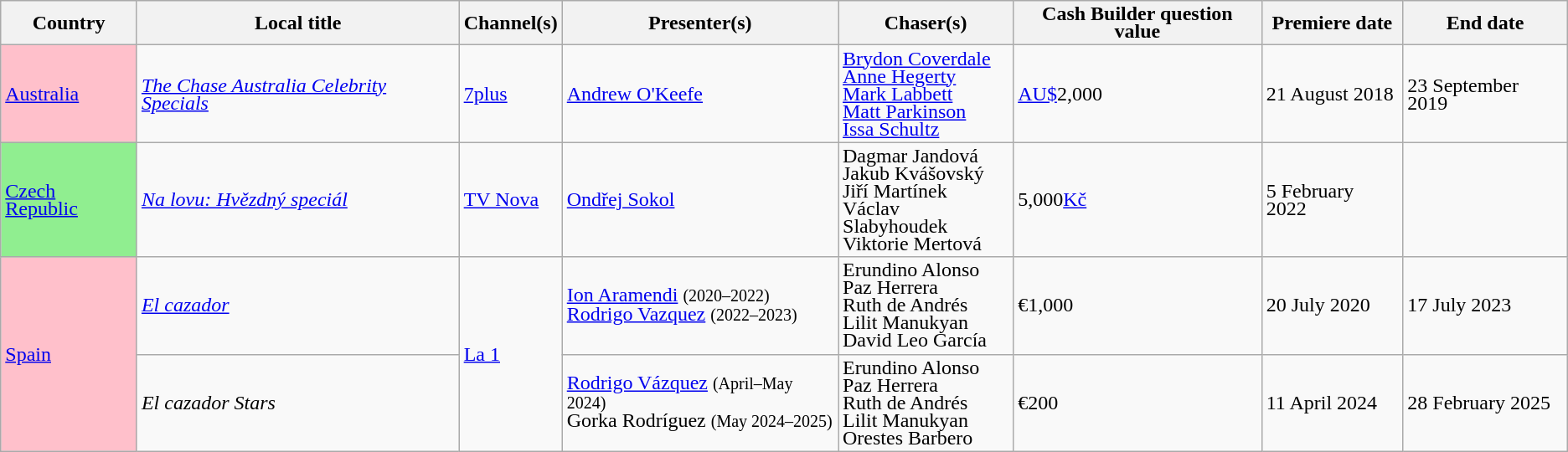<table class="wikitable sortable sticky-header" style="text-align:left; line-height:14px;">
<tr>
<th scope="col">Country</th>
<th scope="col">Local title</th>
<th scope="col">Channel(s)</th>
<th scope="col">Presenter(s)</th>
<th scope="col">Chaser(s)</th>
<th scope="col">Cash Builder question value</th>
<th scope="col">Premiere date</th>
<th scope="col">End date</th>
</tr>
<tr>
<td style="background-color: #FFC0CB"><a href='#'>Australia</a></td>
<td><em><a href='#'>The Chase Australia Celebrity Specials</a></em></td>
<td><a href='#'>7plus</a></td>
<td><a href='#'>Andrew O'Keefe</a></td>
<td><a href='#'>Brydon Coverdale</a><br><a href='#'>Anne Hegerty</a><br><a href='#'>Mark Labbett</a> <br><a href='#'>Matt Parkinson</a><br><a href='#'>Issa Schultz</a></td>
<td><a href='#'>AU$</a>2,000</td>
<td>21 August 2018</td>
<td>23 September 2019</td>
</tr>
<tr>
<td style="background-color:lightgreen"><a href='#'>Czech Republic</a></td>
<td><em><a href='#'>Na lovu: Hvězdný speciál</a></em></td>
<td><a href='#'>TV Nova</a></td>
<td><a href='#'>Ondřej Sokol</a></td>
<td>Dagmar Jandová <br>Jakub Kvášovský<br>Jiří Martínek <br>Václav Slabyhoudek <br>Viktorie Mertová</td>
<td>5,000<a href='#'>Kč</a></td>
<td>5 February 2022</td>
<td></td>
</tr>
<tr>
<td style="background-color:#FFC0CB" rowspan="2"><a href='#'>Spain</a></td>
<td><em><a href='#'>El cazador</a></em></td>
<td rowspan="2"><a href='#'>La 1</a></td>
<td><a href='#'>Ion Aramendi</a> <small>(2020–2022)</small><br><a href='#'>Rodrigo Vazquez</a> <small>(2022–2023)</small></td>
<td>Erundino Alonso<br>Paz Herrera<br>Ruth de Andrés<br>Lilit Manukyan<br>David Leo García </td>
<td>€1,000</td>
<td>20 July 2020</td>
<td>17 July 2023</td>
</tr>
<tr>
<td><em>El cazador Stars</em></td>
<td><a href='#'>Rodrigo Vázquez</a> <small>(April–May 2024)</small><br>Gorka Rodríguez <small>(May 2024–2025)</small></td>
<td>Erundino Alonso<br>Paz Herrera<br>Ruth de Andrés<br>Lilit Manukyan<br>Orestes Barbero</td>
<td>€200</td>
<td>11 April 2024</td>
<td>28 February 2025</td>
</tr>
</table>
